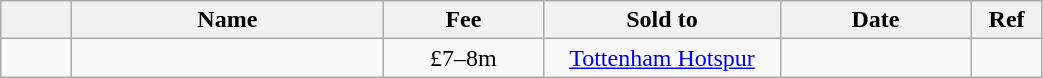<table class="wikitable sortable" style="text-align: center;">
<tr>
<th style="width:40px;" class="unsortable"></th>
<th style="width:200px;">Name</th>
<th style="width:100px;">Fee</th>
<th style="width:150px;">Sold to</th>
<th style="width:120px;">Date</th>
<th style="width:40px;" class="unsortable">Ref</th>
</tr>
<tr>
<td></td>
<td style="text-align:left;"> </td>
<td>£7–8m</td>
<td> <a href='#'>Tottenham Hotspur</a></td>
<td></td>
<td></td>
</tr>
</table>
